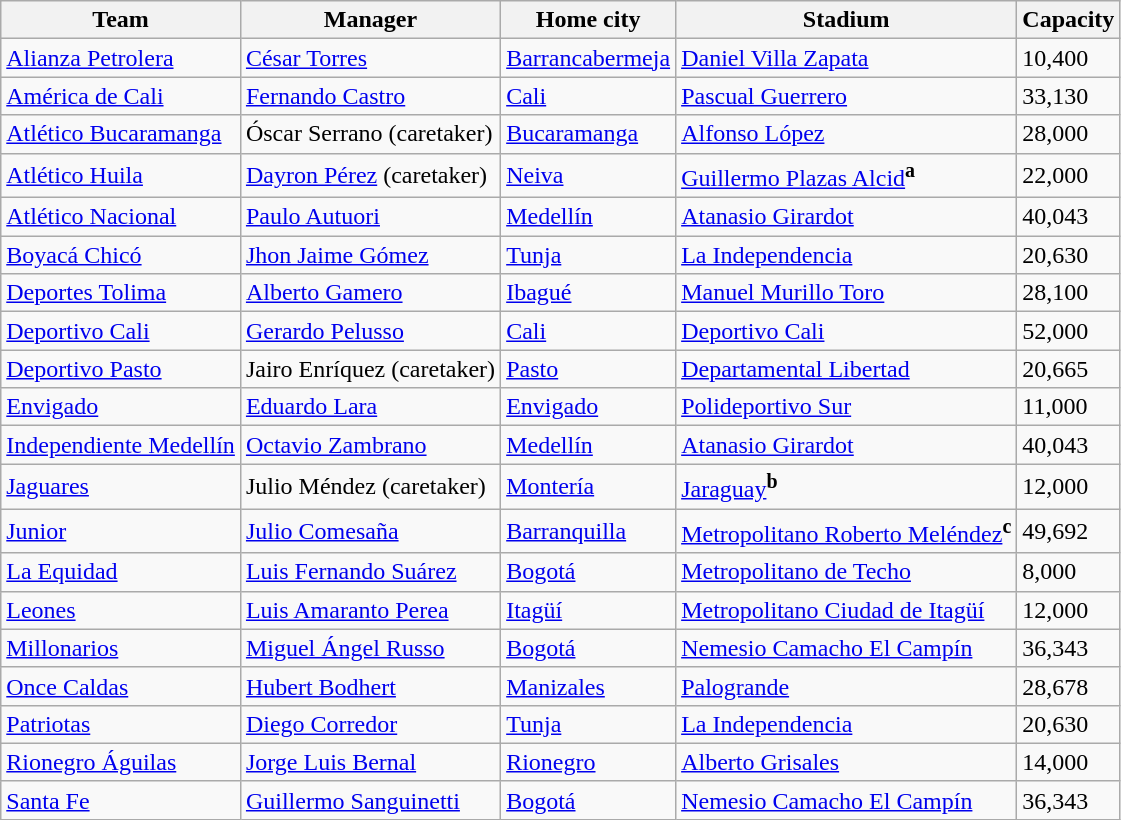<table class="wikitable sortable">
<tr>
<th>Team</th>
<th>Manager</th>
<th>Home city</th>
<th>Stadium</th>
<th>Capacity</th>
</tr>
<tr>
<td><a href='#'>Alianza Petrolera</a></td>
<td> <a href='#'>César Torres</a></td>
<td><a href='#'>Barrancabermeja</a></td>
<td><a href='#'>Daniel Villa Zapata</a></td>
<td>10,400</td>
</tr>
<tr>
<td><a href='#'>América de Cali</a></td>
<td> <a href='#'>Fernando Castro</a></td>
<td><a href='#'>Cali</a></td>
<td><a href='#'>Pascual Guerrero</a></td>
<td>33,130</td>
</tr>
<tr>
<td><a href='#'>Atlético Bucaramanga</a></td>
<td> Óscar Serrano (caretaker)</td>
<td><a href='#'>Bucaramanga</a></td>
<td><a href='#'>Alfonso López</a></td>
<td>28,000</td>
</tr>
<tr>
<td><a href='#'>Atlético Huila</a></td>
<td> <a href='#'>Dayron Pérez</a> (caretaker)</td>
<td><a href='#'>Neiva</a></td>
<td><a href='#'>Guillermo Plazas Alcid</a><sup><strong>a</strong></sup></td>
<td>22,000</td>
</tr>
<tr>
<td><a href='#'>Atlético Nacional</a></td>
<td> <a href='#'>Paulo Autuori</a></td>
<td><a href='#'>Medellín</a></td>
<td><a href='#'>Atanasio Girardot</a></td>
<td>40,043</td>
</tr>
<tr>
<td><a href='#'>Boyacá Chicó</a></td>
<td> <a href='#'>Jhon Jaime Gómez</a></td>
<td><a href='#'>Tunja</a></td>
<td><a href='#'>La Independencia</a></td>
<td>20,630</td>
</tr>
<tr>
<td><a href='#'>Deportes Tolima</a></td>
<td> <a href='#'>Alberto Gamero</a></td>
<td><a href='#'>Ibagué</a></td>
<td><a href='#'>Manuel Murillo Toro</a></td>
<td>28,100</td>
</tr>
<tr>
<td><a href='#'>Deportivo Cali</a></td>
<td> <a href='#'>Gerardo Pelusso</a></td>
<td><a href='#'>Cali</a></td>
<td><a href='#'>Deportivo Cali</a></td>
<td>52,000</td>
</tr>
<tr>
<td><a href='#'>Deportivo Pasto</a></td>
<td> Jairo Enríquez (caretaker)</td>
<td><a href='#'>Pasto</a></td>
<td><a href='#'>Departamental Libertad</a></td>
<td>20,665</td>
</tr>
<tr>
<td><a href='#'>Envigado</a></td>
<td> <a href='#'>Eduardo Lara</a></td>
<td><a href='#'>Envigado</a></td>
<td><a href='#'>Polideportivo Sur</a></td>
<td>11,000</td>
</tr>
<tr>
<td><a href='#'>Independiente Medellín</a></td>
<td> <a href='#'>Octavio Zambrano</a></td>
<td><a href='#'>Medellín</a></td>
<td><a href='#'>Atanasio Girardot</a></td>
<td>40,043</td>
</tr>
<tr>
<td><a href='#'>Jaguares</a></td>
<td> Julio Méndez (caretaker)</td>
<td><a href='#'>Montería</a></td>
<td><a href='#'>Jaraguay</a><sup><strong>b</strong></sup></td>
<td>12,000</td>
</tr>
<tr>
<td><a href='#'>Junior</a></td>
<td> <a href='#'>Julio Comesaña</a></td>
<td><a href='#'>Barranquilla</a></td>
<td><a href='#'>Metropolitano Roberto Meléndez</a><sup><strong>c</strong></sup></td>
<td>49,692</td>
</tr>
<tr>
<td><a href='#'>La Equidad</a></td>
<td> <a href='#'>Luis Fernando Suárez</a></td>
<td><a href='#'>Bogotá</a></td>
<td><a href='#'>Metropolitano de Techo</a></td>
<td>8,000</td>
</tr>
<tr>
<td><a href='#'>Leones</a></td>
<td> <a href='#'>Luis Amaranto Perea</a></td>
<td><a href='#'>Itagüí</a></td>
<td><a href='#'>Metropolitano Ciudad de Itagüí</a></td>
<td>12,000</td>
</tr>
<tr>
<td><a href='#'>Millonarios</a></td>
<td> <a href='#'>Miguel Ángel Russo</a></td>
<td><a href='#'>Bogotá</a></td>
<td><a href='#'>Nemesio Camacho El Campín</a></td>
<td>36,343</td>
</tr>
<tr>
<td><a href='#'>Once Caldas</a></td>
<td> <a href='#'>Hubert Bodhert</a></td>
<td><a href='#'>Manizales</a></td>
<td><a href='#'>Palogrande</a></td>
<td>28,678</td>
</tr>
<tr>
<td><a href='#'>Patriotas</a></td>
<td> <a href='#'>Diego Corredor</a></td>
<td><a href='#'>Tunja</a></td>
<td><a href='#'>La Independencia</a></td>
<td>20,630</td>
</tr>
<tr>
<td><a href='#'>Rionegro Águilas</a></td>
<td> <a href='#'>Jorge Luis Bernal</a></td>
<td><a href='#'>Rionegro</a></td>
<td><a href='#'>Alberto Grisales</a></td>
<td>14,000</td>
</tr>
<tr>
<td><a href='#'>Santa Fe</a></td>
<td> <a href='#'>Guillermo Sanguinetti</a></td>
<td><a href='#'>Bogotá</a></td>
<td><a href='#'>Nemesio Camacho El Campín</a></td>
<td>36,343</td>
</tr>
</table>
